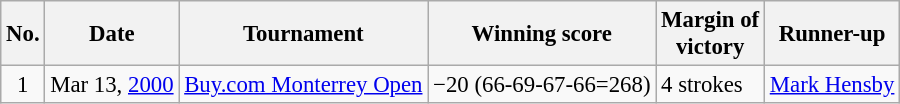<table class="wikitable" style="font-size:95%;">
<tr>
<th>No.</th>
<th>Date</th>
<th>Tournament</th>
<th>Winning score</th>
<th>Margin of<br>victory</th>
<th>Runner-up</th>
</tr>
<tr>
<td align=center>1</td>
<td align=right>Mar 13, <a href='#'>2000</a></td>
<td><a href='#'>Buy.com Monterrey Open</a></td>
<td>−20 (66-69-67-66=268)</td>
<td>4 strokes</td>
<td> <a href='#'>Mark Hensby</a></td>
</tr>
</table>
